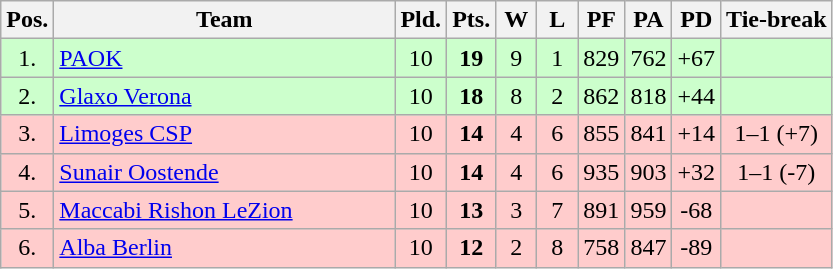<table class="wikitable" style="text-align:center">
<tr>
<th width=15>Pos.</th>
<th width=220>Team</th>
<th width=20>Pld.</th>
<th width=20>Pts.</th>
<th width=20>W</th>
<th width=20>L</th>
<th width=20>PF</th>
<th width=20>PA</th>
<th width=20>PD</th>
<th>Tie-break</th>
</tr>
<tr style="background: #ccffcc;">
<td>1.</td>
<td align=left> <a href='#'>PAOK</a></td>
<td>10</td>
<td><strong>19</strong></td>
<td>9</td>
<td>1</td>
<td>829</td>
<td>762</td>
<td>+67</td>
<td></td>
</tr>
<tr style="background: #ccffcc;">
<td>2.</td>
<td align=left> <a href='#'>Glaxo Verona</a></td>
<td>10</td>
<td><strong>18</strong></td>
<td>8</td>
<td>2</td>
<td>862</td>
<td>818</td>
<td>+44</td>
<td></td>
</tr>
<tr style="background: #ffcccc;">
<td>3.</td>
<td align=left> <a href='#'>Limoges CSP</a></td>
<td>10</td>
<td><strong>14</strong></td>
<td>4</td>
<td>6</td>
<td>855</td>
<td>841</td>
<td>+14</td>
<td>1–1 (+7)</td>
</tr>
<tr style="background: #ffcccc;">
<td>4.</td>
<td align=left> <a href='#'>Sunair Oostende</a></td>
<td>10</td>
<td><strong>14</strong></td>
<td>4</td>
<td>6</td>
<td>935</td>
<td>903</td>
<td>+32</td>
<td>1–1 (-7)</td>
</tr>
<tr style="background: #ffcccc;">
<td>5.</td>
<td align=left> <a href='#'>Maccabi Rishon LeZion</a></td>
<td>10</td>
<td><strong>13</strong></td>
<td>3</td>
<td>7</td>
<td>891</td>
<td>959</td>
<td>-68</td>
<td></td>
</tr>
<tr style="background: #ffcccc;">
<td>6.</td>
<td align=left> <a href='#'>Alba Berlin</a></td>
<td>10</td>
<td><strong>12</strong></td>
<td>2</td>
<td>8</td>
<td>758</td>
<td>847</td>
<td>-89</td>
<td></td>
</tr>
</table>
